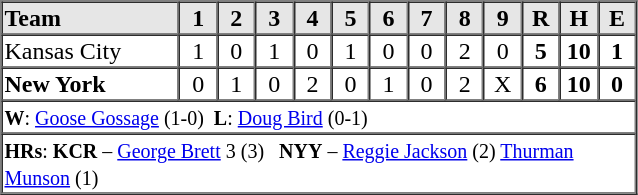<table border=1 cellspacing=0 width=425 style="margin-left:3em;">
<tr style="text-align:center; background-color:#e6e6e6;">
<th align=left width=28%>Team</th>
<th width=6%>1</th>
<th width=6%>2</th>
<th width=6%>3</th>
<th width=6%>4</th>
<th width=6%>5</th>
<th width=6%>6</th>
<th width=6%>7</th>
<th width=6%>8</th>
<th width=6%>9</th>
<th width=6%>R</th>
<th width=6%>H</th>
<th width=6%>E</th>
</tr>
<tr style="text-align:center;">
<td align=left>Kansas City</td>
<td>1</td>
<td>0</td>
<td>1</td>
<td>0</td>
<td>1</td>
<td>0</td>
<td>0</td>
<td>2</td>
<td>0</td>
<td><strong>5</strong></td>
<td><strong>10</strong></td>
<td><strong>1</strong></td>
</tr>
<tr style="text-align:center;">
<td align=left><strong>New York</strong></td>
<td>0</td>
<td>1</td>
<td>0</td>
<td>2</td>
<td>0</td>
<td>1</td>
<td>0</td>
<td>2</td>
<td>X</td>
<td><strong>6</strong></td>
<td><strong>10</strong></td>
<td><strong>0</strong></td>
</tr>
<tr style="text-align:left;">
<td colspan=13><small><strong>W</strong>: <a href='#'>Goose Gossage</a> (1-0)  <strong>L</strong>: <a href='#'>Doug Bird</a> (0-1)</small></td>
</tr>
<tr style="text-align:left;">
<td colspan=13><small><strong>HRs</strong>: <strong>KCR</strong> – <a href='#'>George Brett</a> 3 (3)   <strong>NYY</strong> – <a href='#'>Reggie Jackson</a> (2) <a href='#'>Thurman Munson</a> (1)</small></td>
</tr>
</table>
